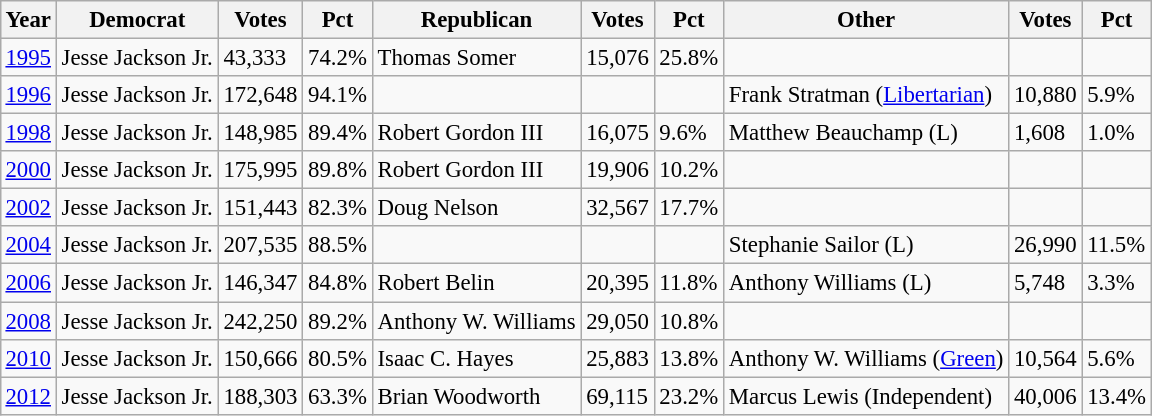<table class="wikitable" style="margin:0.5em ; font-size:95%">
<tr>
<th>Year</th>
<th>Democrat</th>
<th>Votes</th>
<th>Pct</th>
<th>Republican</th>
<th>Votes</th>
<th>Pct</th>
<th>Other</th>
<th>Votes</th>
<th>Pct</th>
</tr>
<tr>
<td><a href='#'>1995</a></td>
<td>Jesse Jackson Jr.</td>
<td>43,333</td>
<td>74.2%</td>
<td>Thomas Somer</td>
<td>15,076</td>
<td>25.8%</td>
<td></td>
<td></td>
</tr>
<tr>
<td><a href='#'>1996</a></td>
<td>Jesse Jackson Jr.</td>
<td>172,648</td>
<td>94.1%</td>
<td></td>
<td></td>
<td></td>
<td>Frank Stratman (<a href='#'>Libertarian</a>)</td>
<td>10,880</td>
<td>5.9%</td>
</tr>
<tr ,>
<td><a href='#'>1998</a></td>
<td>Jesse Jackson Jr.</td>
<td>148,985</td>
<td>89.4%</td>
<td>Robert Gordon III</td>
<td>16,075</td>
<td>9.6%</td>
<td>Matthew Beauchamp (L)</td>
<td>1,608</td>
<td>1.0%</td>
</tr>
<tr>
<td><a href='#'>2000</a></td>
<td>Jesse Jackson Jr.</td>
<td>175,995</td>
<td>89.8%</td>
<td>Robert Gordon III</td>
<td>19,906</td>
<td>10.2%</td>
<td></td>
<td></td>
<td></td>
</tr>
<tr>
<td><a href='#'>2002</a></td>
<td>Jesse Jackson Jr.</td>
<td>151,443</td>
<td>82.3%</td>
<td>Doug Nelson</td>
<td>32,567</td>
<td>17.7%</td>
<td></td>
<td></td>
<td></td>
</tr>
<tr>
<td><a href='#'>2004</a></td>
<td>Jesse Jackson Jr.</td>
<td>207,535</td>
<td>88.5%</td>
<td></td>
<td></td>
<td></td>
<td>Stephanie Sailor (L)</td>
<td>26,990</td>
<td>11.5%</td>
</tr>
<tr>
<td><a href='#'>2006</a></td>
<td>Jesse Jackson Jr.</td>
<td>146,347</td>
<td>84.8%</td>
<td>Robert Belin</td>
<td>20,395</td>
<td>11.8%</td>
<td>Anthony Williams (L)</td>
<td>5,748</td>
<td>3.3%</td>
</tr>
<tr>
<td><a href='#'>2008</a></td>
<td>Jesse Jackson Jr.</td>
<td>242,250</td>
<td>89.2%</td>
<td>Anthony W. Williams</td>
<td>29,050</td>
<td>10.8%</td>
<td></td>
<td></td>
<td></td>
</tr>
<tr>
<td><a href='#'>2010</a></td>
<td>Jesse Jackson Jr.</td>
<td>150,666</td>
<td>80.5%</td>
<td>Isaac C. Hayes</td>
<td>25,883</td>
<td>13.8%</td>
<td>Anthony W. Williams (<a href='#'>Green</a>)</td>
<td>10,564</td>
<td>5.6%</td>
</tr>
<tr>
<td><a href='#'>2012</a></td>
<td>Jesse Jackson Jr.</td>
<td>188,303</td>
<td>63.3%</td>
<td>Brian Woodworth</td>
<td>69,115</td>
<td>23.2%</td>
<td>Marcus Lewis (Independent)</td>
<td>40,006</td>
<td>13.4%</td>
</tr>
</table>
